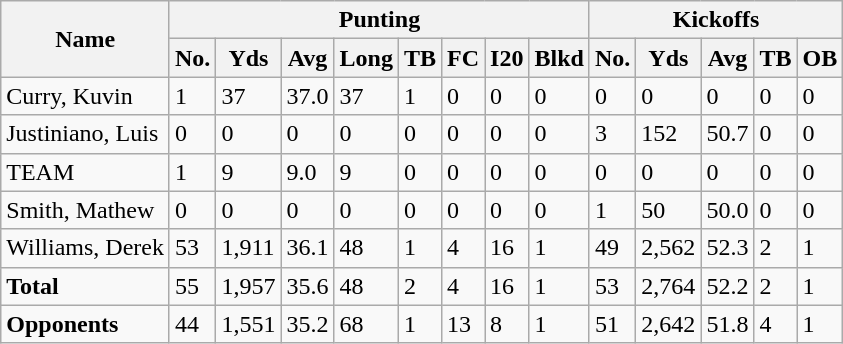<table class="wikitable" style="white-space:nowrap;">
<tr>
<th rowspan="2">Name</th>
<th colspan="8">Punting</th>
<th colspan="5">Kickoffs</th>
</tr>
<tr>
<th>No.</th>
<th>Yds</th>
<th>Avg</th>
<th>Long</th>
<th>TB</th>
<th>FC</th>
<th>I20</th>
<th>Blkd</th>
<th>No.</th>
<th>Yds</th>
<th>Avg</th>
<th>TB</th>
<th>OB</th>
</tr>
<tr>
<td>Curry, Kuvin</td>
<td>1</td>
<td>37</td>
<td>37.0</td>
<td>37</td>
<td>1</td>
<td>0</td>
<td>0</td>
<td>0</td>
<td>0</td>
<td>0</td>
<td>0</td>
<td>0</td>
<td>0</td>
</tr>
<tr>
<td>Justiniano, Luis</td>
<td>0</td>
<td>0</td>
<td>0</td>
<td>0</td>
<td>0</td>
<td>0</td>
<td>0</td>
<td>0</td>
<td>3</td>
<td>152</td>
<td>50.7</td>
<td>0</td>
<td>0</td>
</tr>
<tr>
<td>TEAM</td>
<td>1</td>
<td>9</td>
<td>9.0</td>
<td>9</td>
<td>0</td>
<td>0</td>
<td>0</td>
<td>0</td>
<td>0</td>
<td>0</td>
<td>0</td>
<td>0</td>
<td>0</td>
</tr>
<tr>
<td>Smith, Mathew</td>
<td>0</td>
<td>0</td>
<td>0</td>
<td>0</td>
<td>0</td>
<td>0</td>
<td>0</td>
<td>0</td>
<td>1</td>
<td>50</td>
<td>50.0</td>
<td>0</td>
<td>0</td>
</tr>
<tr>
<td>Williams, Derek</td>
<td>53</td>
<td>1,911</td>
<td>36.1</td>
<td>48</td>
<td>1</td>
<td>4</td>
<td>16</td>
<td>1</td>
<td>49</td>
<td>2,562</td>
<td>52.3</td>
<td>2</td>
<td>1</td>
</tr>
<tr>
<td><strong>Total</strong></td>
<td>55</td>
<td>1,957</td>
<td>35.6</td>
<td>48</td>
<td>2</td>
<td>4</td>
<td>16</td>
<td>1</td>
<td>53</td>
<td>2,764</td>
<td>52.2</td>
<td>2</td>
<td>1</td>
</tr>
<tr>
<td><strong>Opponents</strong></td>
<td>44</td>
<td>1,551</td>
<td>35.2</td>
<td>68</td>
<td>1</td>
<td>13</td>
<td>8</td>
<td>1</td>
<td>51</td>
<td>2,642</td>
<td>51.8</td>
<td>4</td>
<td>1</td>
</tr>
</table>
